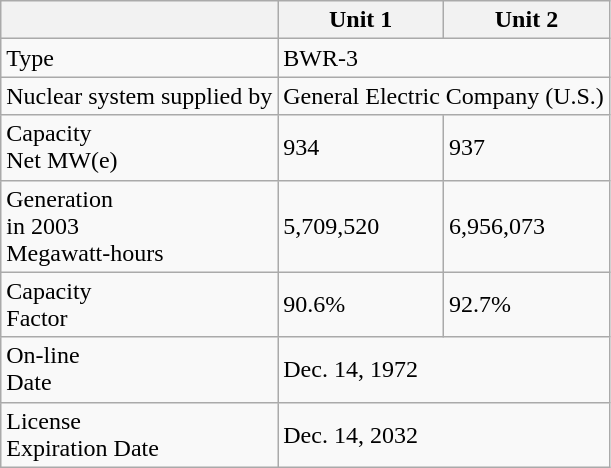<table class="wikitable">
<tr>
<th></th>
<th>Unit 1</th>
<th>Unit 2</th>
</tr>
<tr>
<td>Type</td>
<td colspan="2">BWR-3</td>
</tr>
<tr>
<td>Nuclear system supplied by</td>
<td colspan="2">General Electric Company (U.S.)</td>
</tr>
<tr>
<td>Capacity<br>Net MW(e)</td>
<td>934</td>
<td>937</td>
</tr>
<tr>
<td>Generation<br>in 2003<br>Megawatt-hours</td>
<td>5,709,520</td>
<td>6,956,073</td>
</tr>
<tr>
<td>Capacity<br>Factor</td>
<td>90.6%</td>
<td>92.7%</td>
</tr>
<tr>
<td>On-line<br>Date</td>
<td colspan="2">Dec. 14, 1972</td>
</tr>
<tr>
<td>License<br>Expiration Date</td>
<td colspan="2">Dec. 14, 2032</td>
</tr>
</table>
